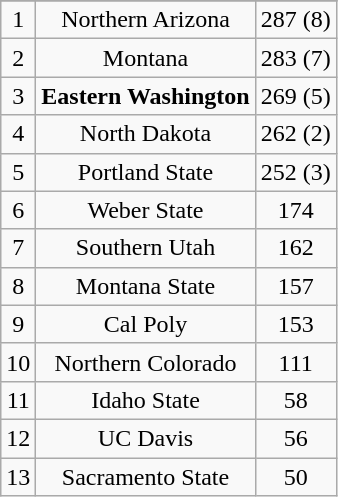<table class="wikitable" style="display: inline-table;">
<tr align="center">
</tr>
<tr align="center">
<td>1</td>
<td>Northern Arizona</td>
<td>287 (8)</td>
</tr>
<tr align="center">
<td>2</td>
<td>Montana</td>
<td>283 (7)</td>
</tr>
<tr align="center">
<td>3</td>
<td><strong>Eastern Washington</strong></td>
<td>269 (5)</td>
</tr>
<tr align="center">
<td>4</td>
<td>North Dakota</td>
<td>262 (2)</td>
</tr>
<tr align="center">
<td>5</td>
<td>Portland State</td>
<td>252 (3)</td>
</tr>
<tr align="center">
<td>6</td>
<td>Weber State</td>
<td>174</td>
</tr>
<tr align="center">
<td>7</td>
<td>Southern Utah</td>
<td>162</td>
</tr>
<tr align="center">
<td>8</td>
<td>Montana State</td>
<td>157</td>
</tr>
<tr align="center">
<td>9</td>
<td>Cal Poly</td>
<td>153</td>
</tr>
<tr align="center">
<td>10</td>
<td>Northern Colorado</td>
<td>111</td>
</tr>
<tr align="center">
<td>11</td>
<td>Idaho State</td>
<td>58</td>
</tr>
<tr align="center">
<td>12</td>
<td>UC Davis</td>
<td>56</td>
</tr>
<tr align="center">
<td>13</td>
<td>Sacramento State</td>
<td>50</td>
</tr>
</table>
